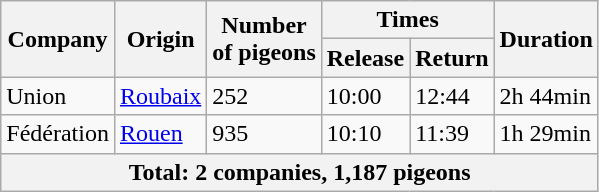<table class="wikitable">
<tr>
<th rowspan="2">Company</th>
<th rowspan="2">Origin</th>
<th rowspan="2">Number<br>of pigeons</th>
<th colspan="2">Times</th>
<th rowspan="2">Duration</th>
</tr>
<tr>
<th>Release</th>
<th>Return</th>
</tr>
<tr>
<td>Union</td>
<td><a href='#'>Roubaix</a></td>
<td>252</td>
<td>10:00</td>
<td>12:44</td>
<td>2h 44min</td>
</tr>
<tr>
<td>Fédération</td>
<td><a href='#'>Rouen</a></td>
<td>935</td>
<td>10:10</td>
<td>11:39</td>
<td>1h 29min</td>
</tr>
<tr>
<th colspan="6">Total: 2 companies, 1,187 pigeons</th>
</tr>
</table>
